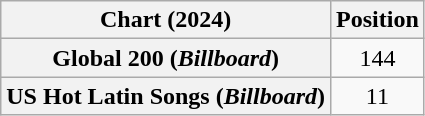<table class="wikitable sortable plainrowheaders" style="text-align:center">
<tr>
<th scope="col">Chart (2024)</th>
<th scope="col">Position</th>
</tr>
<tr>
<th scope="row">Global 200 (<em>Billboard</em>)</th>
<td>144</td>
</tr>
<tr>
<th scope="row">US Hot Latin Songs (<em>Billboard</em>)</th>
<td>11</td>
</tr>
</table>
